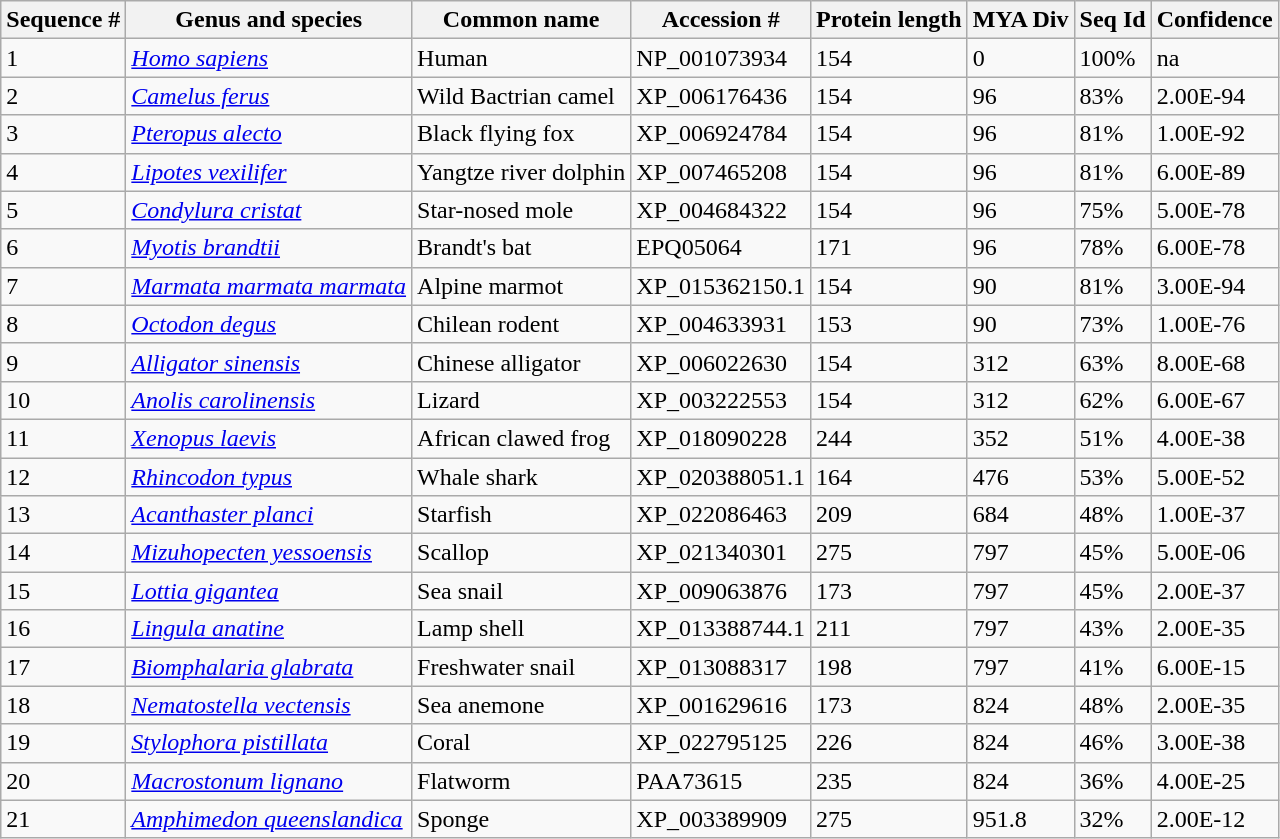<table class="wikitable">
<tr>
<th>Sequence #</th>
<th>Genus and species</th>
<th>Common name</th>
<th>Accession #</th>
<th>Protein length</th>
<th>MYA Div</th>
<th>Seq Id</th>
<th>Confidence</th>
</tr>
<tr>
<td>1</td>
<td><em><a href='#'>Homo sapiens</a></em></td>
<td>Human</td>
<td>NP_001073934</td>
<td>154</td>
<td>0</td>
<td>100%</td>
<td>na</td>
</tr>
<tr>
<td>2</td>
<td><em><a href='#'>Camelus ferus</a></em></td>
<td>Wild Bactrian camel</td>
<td>XP_006176436</td>
<td>154</td>
<td>96</td>
<td>83%</td>
<td>2.00E-94</td>
</tr>
<tr>
<td>3</td>
<td><em><a href='#'>Pteropus alecto</a></em></td>
<td>Black flying fox</td>
<td>XP_006924784</td>
<td>154</td>
<td>96</td>
<td>81%</td>
<td>1.00E-92</td>
</tr>
<tr>
<td>4</td>
<td><em><a href='#'>Lipotes vexilifer</a></em></td>
<td>Yangtze river dolphin</td>
<td>XP_007465208</td>
<td>154</td>
<td>96</td>
<td>81%</td>
<td>6.00E-89</td>
</tr>
<tr>
<td>5</td>
<td><em><a href='#'>Condylura cristat</a></em></td>
<td>Star-nosed mole</td>
<td>XP_004684322</td>
<td>154</td>
<td>96</td>
<td>75%</td>
<td>5.00E-78</td>
</tr>
<tr>
<td>6</td>
<td><em><a href='#'>Myotis brandtii</a></em></td>
<td>Brandt's bat</td>
<td>EPQ05064</td>
<td>171</td>
<td>96</td>
<td>78%</td>
<td>6.00E-78</td>
</tr>
<tr>
<td>7</td>
<td><em><a href='#'>Marmata marmata marmata</a></em></td>
<td>Alpine marmot</td>
<td>XP_015362150.1</td>
<td>154</td>
<td>90</td>
<td>81%</td>
<td>3.00E-94</td>
</tr>
<tr>
<td>8</td>
<td><em><a href='#'>Octodon degus</a></em></td>
<td>Chilean rodent</td>
<td>XP_004633931</td>
<td>153</td>
<td>90</td>
<td>73%</td>
<td>1.00E-76</td>
</tr>
<tr>
<td>9</td>
<td><em><a href='#'>Alligator sinensis</a></em></td>
<td>Chinese alligator</td>
<td>XP_006022630</td>
<td>154</td>
<td>312</td>
<td>63%</td>
<td>8.00E-68</td>
</tr>
<tr>
<td>10</td>
<td><em><a href='#'>Anolis carolinensis</a></em></td>
<td>Lizard</td>
<td>XP_003222553</td>
<td>154</td>
<td>312</td>
<td>62%</td>
<td>6.00E-67</td>
</tr>
<tr>
<td>11</td>
<td><em><a href='#'>Xenopus laevis</a></em></td>
<td>African clawed frog</td>
<td>XP_018090228</td>
<td>244</td>
<td>352</td>
<td>51%</td>
<td>4.00E-38</td>
</tr>
<tr>
<td>12</td>
<td><em><a href='#'>Rhincodon typus</a></em></td>
<td>Whale shark</td>
<td>XP_020388051.1</td>
<td>164</td>
<td>476</td>
<td>53%</td>
<td>5.00E-52</td>
</tr>
<tr>
<td>13</td>
<td><em><a href='#'>Acanthaster planci</a></em></td>
<td>Starfish</td>
<td>XP_022086463</td>
<td>209</td>
<td>684</td>
<td>48%</td>
<td>1.00E-37</td>
</tr>
<tr>
<td>14</td>
<td><em><a href='#'>Mizuhopecten yessoensis</a></em></td>
<td>Scallop</td>
<td>XP_021340301</td>
<td>275</td>
<td>797</td>
<td>45%</td>
<td>5.00E-06</td>
</tr>
<tr>
<td>15</td>
<td><em><a href='#'>Lottia gigantea</a></em></td>
<td>Sea snail</td>
<td>XP_009063876</td>
<td>173</td>
<td>797</td>
<td>45%</td>
<td>2.00E-37</td>
</tr>
<tr>
<td>16</td>
<td><em><a href='#'>Lingula anatine</a></em></td>
<td>Lamp shell</td>
<td>XP_013388744.1</td>
<td>211</td>
<td>797</td>
<td>43%</td>
<td>2.00E-35</td>
</tr>
<tr>
<td>17</td>
<td><em><a href='#'>Biomphalaria glabrata</a></em></td>
<td>Freshwater snail</td>
<td>XP_013088317</td>
<td>198</td>
<td>797</td>
<td>41%</td>
<td>6.00E-15</td>
</tr>
<tr>
<td>18</td>
<td><em><a href='#'>Nematostella vectensis</a></em></td>
<td>Sea anemone</td>
<td>XP_001629616</td>
<td>173</td>
<td>824</td>
<td>48%</td>
<td>2.00E-35</td>
</tr>
<tr>
<td>19</td>
<td><em><a href='#'>Stylophora pistillata</a></em></td>
<td>Coral</td>
<td>XP_022795125</td>
<td>226</td>
<td>824</td>
<td>46%</td>
<td>3.00E-38</td>
</tr>
<tr>
<td>20</td>
<td><em><a href='#'>Macrostonum lignano</a></em></td>
<td>Flatworm</td>
<td>PAA73615</td>
<td>235</td>
<td>824</td>
<td>36%</td>
<td>4.00E-25</td>
</tr>
<tr>
<td>21</td>
<td><em><a href='#'>Amphimedon queenslandica</a></em></td>
<td>Sponge</td>
<td>XP_003389909</td>
<td>275</td>
<td>951.8</td>
<td>32%</td>
<td>2.00E-12</td>
</tr>
</table>
